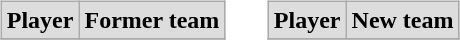<table cellspacing="10">
<tr>
<td valign="top"><br><table class="wikitable">
<tr align="center"  bgcolor="#dddddd">
<td><strong>Player</strong></td>
<td><strong>Former team</strong></td>
</tr>
<tr>
</tr>
</table>
</td>
<td valign="top"><br><table class="wikitable">
<tr align="center"  bgcolor="#dddddd">
<td><strong>Player</strong></td>
<td><strong>New team</strong></td>
</tr>
<tr>
</tr>
</table>
</td>
</tr>
</table>
